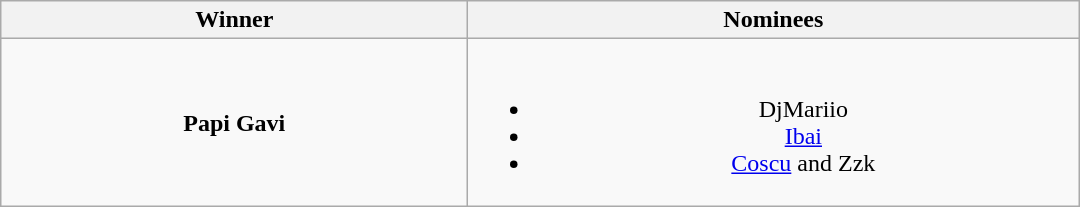<table class="wikitable" style="text-align:center;">
<tr>
<th scope="col" style="width:19em;">Winner</th>
<th scope="col" style="width:25em;">Nominees</th>
</tr>
<tr>
<td><strong> Papi Gavi</strong></td>
<td><br><ul><li> DjMariio</li><li> <a href='#'>Ibai</a></li><li> <a href='#'>Coscu</a> and  Zzk</li></ul></td>
</tr>
</table>
